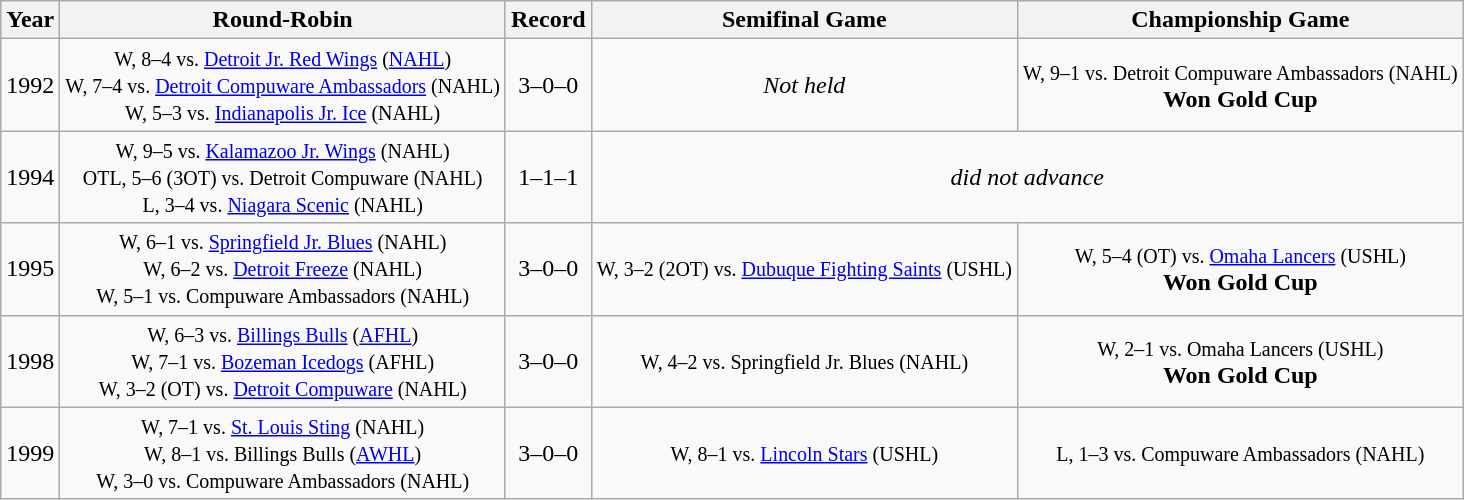<table class="wikitable" style="text-align:center">
<tr>
<th>Year</th>
<th>Round-Robin</th>
<th>Record</th>
<th>Semifinal Game</th>
<th>Championship Game</th>
</tr>
<tr>
<td>1992</td>
<td><small>W, 8–4 vs.  <a href='#'>Detroit Jr. Red Wings</a> (<a href='#'>NAHL</a>)<br>W, 7–4 vs. <a href='#'>Detroit Compuware Ambassadors</a> (NAHL)<br>W, 5–3 vs. <a href='#'>Indianapolis Jr. Ice</a> (NAHL)</small></td>
<td>3–0–0</td>
<td><em>Not held</em></td>
<td><small>W, 9–1 vs. Detroit Compuware Ambassadors (NAHL)</small><br><strong>Won Gold Cup</strong></td>
</tr>
<tr>
<td>1994</td>
<td><small>W, 9–5 vs. <a href='#'>Kalamazoo Jr. Wings</a> (NAHL)<br>OTL, 5–6 (3OT) vs. Detroit Compuware (NAHL)<br>L, 3–4 vs. <a href='#'>Niagara Scenic</a> (NAHL)</small></td>
<td>1–1–1</td>
<td colspan=2><em>did not advance</em></td>
</tr>
<tr>
<td>1995</td>
<td><small>W, 6–1 vs. <a href='#'>Springfield Jr. Blues</a> (NAHL)<br>W, 6–2 vs. <a href='#'>Detroit Freeze</a> (NAHL)<br>W, 5–1 vs. Compuware Ambassadors (NAHL)</small></td>
<td>3–0–0</td>
<td><small>W, 3–2 (2OT) vs. <a href='#'>Dubuque Fighting Saints</a> (USHL)</small></td>
<td><small>W, 5–4 (OT) vs. <a href='#'>Omaha Lancers</a> (USHL)</small><br><strong>Won Gold Cup</strong></td>
</tr>
<tr>
<td>1998</td>
<td><small>W, 6–3 vs. <a href='#'>Billings Bulls</a> (<a href='#'>AFHL</a>)<br>W, 7–1 vs. <a href='#'>Bozeman Icedogs</a> (AFHL)<br>W, 3–2 (OT) vs. <a href='#'>Detroit Compuware</a> (NAHL)</small></td>
<td>3–0–0</td>
<td><small>W, 4–2 vs. Springfield Jr. Blues (NAHL)</small></td>
<td><small>W, 2–1 vs. Omaha Lancers (USHL)</small><br><strong>Won Gold Cup</strong></td>
</tr>
<tr>
<td>1999</td>
<td><small>W, 7–1 vs. <a href='#'>St. Louis Sting</a> (NAHL)<br>W, 8–1 vs. Billings Bulls (<a href='#'>AWHL</a>)<br>W, 3–0 vs. Compuware Ambassadors (NAHL)</small></td>
<td>3–0–0</td>
<td><small>W, 8–1 vs. <a href='#'>Lincoln Stars</a> (USHL)</small></td>
<td><small>L, 1–3 vs. Compuware Ambassadors (NAHL)</small></td>
</tr>
</table>
